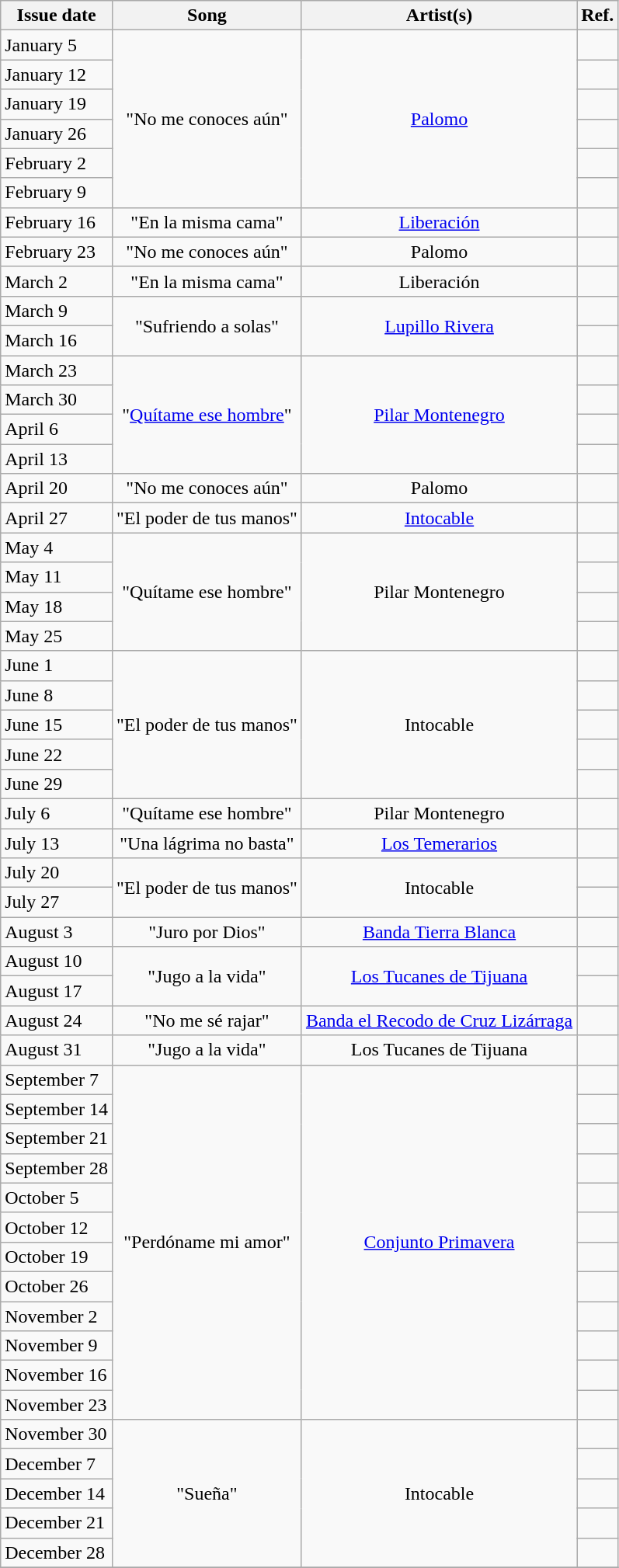<table class="wikitable">
<tr>
<th>Issue date</th>
<th>Song</th>
<th>Artist(s)</th>
<th>Ref.</th>
</tr>
<tr>
<td>January 5</td>
<td style="text-align: center;" rowspan="6">"No me conoces aún"</td>
<td style="text-align: center;" rowspan="6"><a href='#'>Palomo</a></td>
<td style="text-align: center;"></td>
</tr>
<tr>
<td>January 12</td>
<td style="text-align: center;"></td>
</tr>
<tr>
<td>January 19</td>
<td style="text-align: center;"></td>
</tr>
<tr>
<td>January 26</td>
<td style="text-align: center;"></td>
</tr>
<tr>
<td>February 2</td>
<td style="text-align: center;"></td>
</tr>
<tr>
<td>February 9</td>
<td style="text-align: center;"></td>
</tr>
<tr>
<td>February 16</td>
<td style="text-align: center;" rowspan="1">"En la misma cama"</td>
<td style="text-align: center;" rowspan="1"><a href='#'>Liberación</a></td>
<td style="text-align: center;"></td>
</tr>
<tr>
<td>February 23</td>
<td style="text-align: center;" rowspan="1">"No me conoces aún"</td>
<td style="text-align: center;" rowspan="1">Palomo</td>
<td style="text-align: center;"></td>
</tr>
<tr>
<td>March 2</td>
<td style="text-align: center;" rowspan="1">"En la misma cama"</td>
<td style="text-align: center;" rowspan="1">Liberación</td>
<td style="text-align: center;"></td>
</tr>
<tr>
<td>March 9</td>
<td style="text-align: center;" rowspan="2">"Sufriendo a solas"</td>
<td style="text-align: center;" rowspan="2"><a href='#'>Lupillo Rivera</a></td>
<td style="text-align: center;"></td>
</tr>
<tr>
<td>March 16</td>
<td style="text-align: center;"></td>
</tr>
<tr>
<td>March 23</td>
<td style="text-align: center;" rowspan="4">"<a href='#'>Quítame ese hombre</a>"</td>
<td style="text-align: center;" rowspan="4"><a href='#'>Pilar Montenegro</a></td>
<td style="text-align: center;"></td>
</tr>
<tr>
<td>March 30</td>
<td style="text-align: center;"></td>
</tr>
<tr>
<td>April 6</td>
<td style="text-align: center;"></td>
</tr>
<tr>
<td>April 13</td>
<td style="text-align: center;"></td>
</tr>
<tr>
<td>April 20</td>
<td style="text-align: center;" rowspan="1">"No me conoces aún"</td>
<td style="text-align: center;" rowspan="1">Palomo</td>
<td style="text-align: center;"></td>
</tr>
<tr>
<td>April 27</td>
<td style="text-align: center;" rowspan="1">"El poder de tus manos"</td>
<td style="text-align: center;" rowspan="1"><a href='#'>Intocable</a></td>
<td style="text-align: center;"></td>
</tr>
<tr>
<td>May 4</td>
<td style="text-align: center;" rowspan="4">"Quítame ese hombre"</td>
<td style="text-align: center;" rowspan="4">Pilar Montenegro</td>
<td style="text-align: center;"></td>
</tr>
<tr>
<td>May 11</td>
<td style="text-align: center;"></td>
</tr>
<tr>
<td>May 18</td>
<td style="text-align: center;"></td>
</tr>
<tr>
<td>May 25</td>
<td style="text-align: center;"></td>
</tr>
<tr>
<td>June 1</td>
<td style="text-align: center;" rowspan="5">"El poder de tus manos"</td>
<td style="text-align: center;" rowspan="5">Intocable</td>
<td style="text-align: center;"></td>
</tr>
<tr>
<td>June 8</td>
<td style="text-align: center;"></td>
</tr>
<tr>
<td>June 15</td>
<td style="text-align: center;"></td>
</tr>
<tr>
<td>June 22</td>
<td style="text-align: center;"></td>
</tr>
<tr>
<td>June 29</td>
<td style="text-align: center;"></td>
</tr>
<tr>
<td>July 6</td>
<td style="text-align: center;" rowspan="1">"Quítame ese hombre"</td>
<td style="text-align: center;" rowspan="1">Pilar Montenegro</td>
<td style="text-align: center;"></td>
</tr>
<tr>
<td>July 13</td>
<td style="text-align: center;" rowspan="1">"Una lágrima no basta"</td>
<td style="text-align: center;" rowspan="1"><a href='#'>Los Temerarios</a></td>
<td style="text-align: center;"></td>
</tr>
<tr>
<td>July 20</td>
<td style="text-align: center;" rowspan="2">"El poder de tus manos"</td>
<td style="text-align: center;" rowspan="2">Intocable</td>
<td style="text-align: center;"></td>
</tr>
<tr>
<td>July 27</td>
<td style="text-align: center;"></td>
</tr>
<tr>
<td>August 3</td>
<td style="text-align: center;" rowspan="1">"Juro por Dios"</td>
<td style="text-align: center;" rowspan="1"><a href='#'>Banda Tierra Blanca</a></td>
<td style="text-align: center;"></td>
</tr>
<tr>
<td>August 10</td>
<td style="text-align: center;" rowspan="2">"Jugo a la vida"</td>
<td style="text-align: center;" rowspan="2"><a href='#'>Los Tucanes de Tijuana</a></td>
<td style="text-align: center;"></td>
</tr>
<tr>
<td>August 17</td>
<td style="text-align: center;"></td>
</tr>
<tr>
<td>August 24</td>
<td style="text-align: center;" rowspan="1">"No me sé rajar"</td>
<td style="text-align: center;" rowspan="1"><a href='#'>Banda el Recodo de Cruz Lizárraga</a></td>
<td style="text-align: center;"></td>
</tr>
<tr>
<td>August 31</td>
<td style="text-align: center;" rowspan="1">"Jugo a la vida"</td>
<td style="text-align: center;" rowspan="1">Los Tucanes de Tijuana</td>
<td style="text-align: center;"></td>
</tr>
<tr>
<td>September 7</td>
<td style="text-align: center;" rowspan="12">"Perdóname mi amor"</td>
<td style="text-align: center;" rowspan="12"><a href='#'>Conjunto Primavera</a></td>
<td style="text-align: center;"></td>
</tr>
<tr>
<td>September 14</td>
<td style="text-align: center;"></td>
</tr>
<tr>
<td>September 21</td>
<td style="text-align: center;"></td>
</tr>
<tr>
<td>September 28</td>
<td style="text-align: center;"></td>
</tr>
<tr>
<td>October 5</td>
<td style="text-align: center;"></td>
</tr>
<tr>
<td>October 12</td>
<td style="text-align: center;"></td>
</tr>
<tr>
<td>October 19</td>
<td style="text-align: center;"></td>
</tr>
<tr>
<td>October 26</td>
<td style="text-align: center;"></td>
</tr>
<tr>
<td>November 2</td>
<td style="text-align: center;"></td>
</tr>
<tr>
<td>November 9</td>
<td style="text-align: center;"></td>
</tr>
<tr>
<td>November 16</td>
<td style="text-align: center;"></td>
</tr>
<tr>
<td>November 23</td>
<td style="text-align: center;"></td>
</tr>
<tr>
<td>November 30</td>
<td style="text-align: center;" rowspan="5">"Sueña"</td>
<td style="text-align: center;" rowspan="5">Intocable</td>
<td style="text-align: center;"></td>
</tr>
<tr>
<td>December 7</td>
<td style="text-align: center;"></td>
</tr>
<tr>
<td>December 14</td>
<td style="text-align: center;"></td>
</tr>
<tr>
<td>December 21</td>
<td style="text-align: center;"></td>
</tr>
<tr>
<td>December 28</td>
<td style="text-align: center;"></td>
</tr>
<tr>
</tr>
</table>
